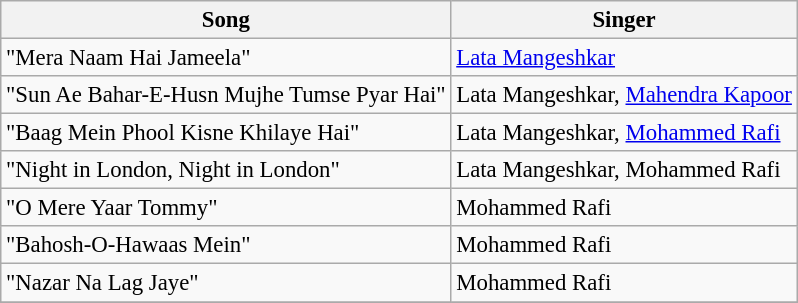<table class="wikitable" style="font-size:95%">
<tr>
<th>Song</th>
<th>Singer</th>
</tr>
<tr>
<td>"Mera Naam Hai Jameela"</td>
<td><a href='#'>Lata Mangeshkar</a></td>
</tr>
<tr>
<td>"Sun Ae Bahar-E-Husn Mujhe Tumse Pyar Hai"</td>
<td>Lata Mangeshkar, <a href='#'>Mahendra Kapoor</a></td>
</tr>
<tr>
<td>"Baag Mein Phool Kisne Khilaye Hai"</td>
<td>Lata Mangeshkar, <a href='#'>Mohammed Rafi</a></td>
</tr>
<tr>
<td>"Night in London, Night in London"</td>
<td>Lata Mangeshkar, Mohammed Rafi</td>
</tr>
<tr>
<td>"O Mere Yaar Tommy"</td>
<td>Mohammed Rafi</td>
</tr>
<tr>
<td>"Bahosh-O-Hawaas Mein"</td>
<td>Mohammed Rafi</td>
</tr>
<tr>
<td>"Nazar Na Lag Jaye"</td>
<td>Mohammed Rafi</td>
</tr>
<tr>
</tr>
</table>
